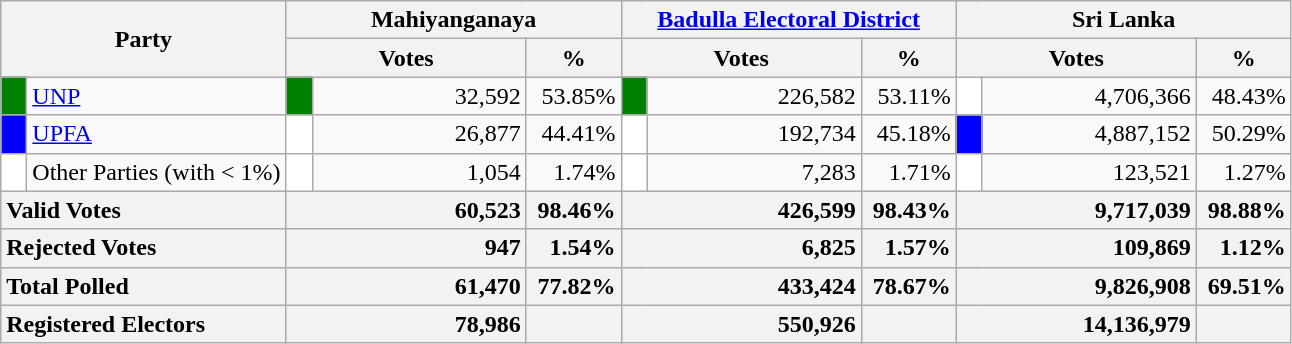<table class="wikitable">
<tr>
<th colspan="2" width="144px"rowspan="2">Party</th>
<th colspan="3" width="216px">Mahiyanganaya</th>
<th colspan="3" width="216px"><a href='#'>Badulla Electoral District</a></th>
<th colspan="3" width="216px">Sri Lanka</th>
</tr>
<tr>
<th colspan="2" width="144px">Votes</th>
<th>%</th>
<th colspan="2" width="144px">Votes</th>
<th>%</th>
<th colspan="2" width="144px">Votes</th>
<th>%</th>
</tr>
<tr>
<td style="background-color:green;" width="10px"></td>
<td style="text-align:left;"><a href='#'>UNP</a></td>
<td style="background-color:green;" width="10px"></td>
<td style="text-align:right;">32,592</td>
<td style="text-align:right;">53.85%</td>
<td style="background-color:green;" width="10px"></td>
<td style="text-align:right;">226,582</td>
<td style="text-align:right;">53.11%</td>
<td style="background-color:white;" width="10px"></td>
<td style="text-align:right;">4,706,366</td>
<td style="text-align:right;">48.43%</td>
</tr>
<tr>
<td style="background-color:blue;" width="10px"></td>
<td style="text-align:left;"><a href='#'>UPFA</a></td>
<td style="background-color:white;" width="10px"></td>
<td style="text-align:right;">26,877</td>
<td style="text-align:right;">44.41%</td>
<td style="background-color:white;" width="10px"></td>
<td style="text-align:right;">192,734</td>
<td style="text-align:right;">45.18%</td>
<td style="background-color:blue;" width="10px"></td>
<td style="text-align:right;">4,887,152</td>
<td style="text-align:right;">50.29%</td>
</tr>
<tr>
<td style="background-color:white;" width="10px"></td>
<td style="text-align:left;">Other Parties (with < 1%)</td>
<td style="background-color:white;" width="10px"></td>
<td style="text-align:right;">1,054</td>
<td style="text-align:right;">1.74%</td>
<td style="background-color:white;" width="10px"></td>
<td style="text-align:right;">7,283</td>
<td style="text-align:right;">1.71%</td>
<td style="background-color:white;" width="10px"></td>
<td style="text-align:right;">123,521</td>
<td style="text-align:right;">1.27%</td>
</tr>
<tr>
<th colspan="2" width="144px"style="text-align:left;">Valid Votes</th>
<th style="text-align:right;"colspan="2" width="144px">60,523</th>
<th style="text-align:right;">98.46%</th>
<th style="text-align:right;"colspan="2" width="144px">426,599</th>
<th style="text-align:right;">98.43%</th>
<th style="text-align:right;"colspan="2" width="144px">9,717,039</th>
<th style="text-align:right;">98.88%</th>
</tr>
<tr>
<th colspan="2" width="144px"style="text-align:left;">Rejected Votes</th>
<th style="text-align:right;"colspan="2" width="144px">947</th>
<th style="text-align:right;">1.54%</th>
<th style="text-align:right;"colspan="2" width="144px">6,825</th>
<th style="text-align:right;">1.57%</th>
<th style="text-align:right;"colspan="2" width="144px">109,869</th>
<th style="text-align:right;">1.12%</th>
</tr>
<tr>
<th colspan="2" width="144px"style="text-align:left;">Total Polled</th>
<th style="text-align:right;"colspan="2" width="144px">61,470</th>
<th style="text-align:right;">77.82%</th>
<th style="text-align:right;"colspan="2" width="144px">433,424</th>
<th style="text-align:right;">78.67%</th>
<th style="text-align:right;"colspan="2" width="144px">9,826,908</th>
<th style="text-align:right;">69.51%</th>
</tr>
<tr>
<th colspan="2" width="144px"style="text-align:left;">Registered Electors</th>
<th style="text-align:right;"colspan="2" width="144px">78,986</th>
<th></th>
<th style="text-align:right;"colspan="2" width="144px">550,926</th>
<th></th>
<th style="text-align:right;"colspan="2" width="144px">14,136,979</th>
<th></th>
</tr>
</table>
